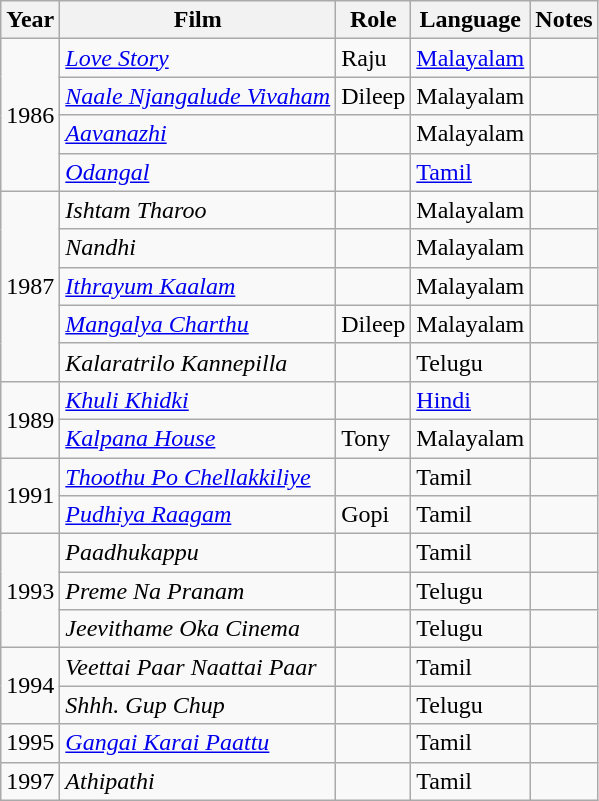<table class="wikitable sortable">
<tr>
<th>Year</th>
<th>Film</th>
<th>Role</th>
<th>Language</th>
<th class=unsortable>Notes</th>
</tr>
<tr>
<td rowspan="4">1986</td>
<td><em><a href='#'>Love Story</a></em></td>
<td>Raju</td>
<td><a href='#'>Malayalam</a></td>
<td></td>
</tr>
<tr>
<td><em><a href='#'>Naale Njangalude Vivaham</a></em></td>
<td>Dileep</td>
<td>Malayalam</td>
<td></td>
</tr>
<tr>
<td><em><a href='#'>Aavanazhi</a></em></td>
<td></td>
<td>Malayalam</td>
<td></td>
</tr>
<tr>
<td><em><a href='#'>Odangal</a></em></td>
<td></td>
<td><a href='#'>Tamil</a></td>
<td></td>
</tr>
<tr>
<td rowspan="5">1987</td>
<td><em>Ishtam Tharoo</em></td>
<td></td>
<td>Malayalam</td>
<td></td>
</tr>
<tr>
<td><em>Nandhi</em></td>
<td></td>
<td>Malayalam</td>
<td></td>
</tr>
<tr>
<td><em><a href='#'>Ithrayum Kaalam</a></em></td>
<td></td>
<td>Malayalam</td>
<td></td>
</tr>
<tr>
<td><em><a href='#'>Mangalya Charthu</a></em></td>
<td>Dileep</td>
<td>Malayalam</td>
<td></td>
</tr>
<tr>
<td><em>Kalaratrilo Kannepilla</em></td>
<td></td>
<td>Telugu</td>
<td></td>
</tr>
<tr>
<td rowspan="2">1989</td>
<td><em><a href='#'>Khuli Khidki</a></em></td>
<td></td>
<td><a href='#'>Hindi</a></td>
<td></td>
</tr>
<tr>
<td><em><a href='#'>Kalpana House</a></em></td>
<td>Tony</td>
<td>Malayalam</td>
<td></td>
</tr>
<tr>
<td rowspan="2">1991</td>
<td><em><a href='#'>Thoothu Po Chellakkiliye</a></em></td>
<td></td>
<td>Tamil</td>
<td></td>
</tr>
<tr>
<td><em><a href='#'>Pudhiya Raagam</a></em></td>
<td>Gopi</td>
<td>Tamil</td>
<td></td>
</tr>
<tr>
<td rowspan="3">1993</td>
<td><em>Paadhukappu</em></td>
<td></td>
<td>Tamil</td>
<td></td>
</tr>
<tr>
<td><em>Preme Na Pranam</em></td>
<td></td>
<td>Telugu</td>
<td></td>
</tr>
<tr>
<td><em>Jeevithame Oka Cinema</em></td>
<td></td>
<td>Telugu</td>
<td></td>
</tr>
<tr>
<td rowspan="2">1994</td>
<td><em>Veettai Paar Naattai Paar</em></td>
<td></td>
<td>Tamil</td>
<td></td>
</tr>
<tr>
<td><em>Shhh. Gup Chup</em></td>
<td></td>
<td>Telugu</td>
<td></td>
</tr>
<tr>
<td>1995</td>
<td><em><a href='#'>Gangai Karai Paattu</a></em></td>
<td></td>
<td>Tamil</td>
<td></td>
</tr>
<tr>
<td>1997</td>
<td><em>Athipathi</em></td>
<td></td>
<td>Tamil</td>
<td></td>
</tr>
</table>
